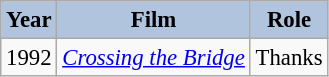<table class="wikitable" style="font-size:95%;">
<tr>
<th style="background:#B0C4DE;">Year</th>
<th style="background:#B0C4DE;">Film</th>
<th style="background:#B0C4DE;">Role</th>
</tr>
<tr>
<td>1992</td>
<td><em><a href='#'>Crossing the Bridge</a></em></td>
<td>Thanks</td>
</tr>
</table>
